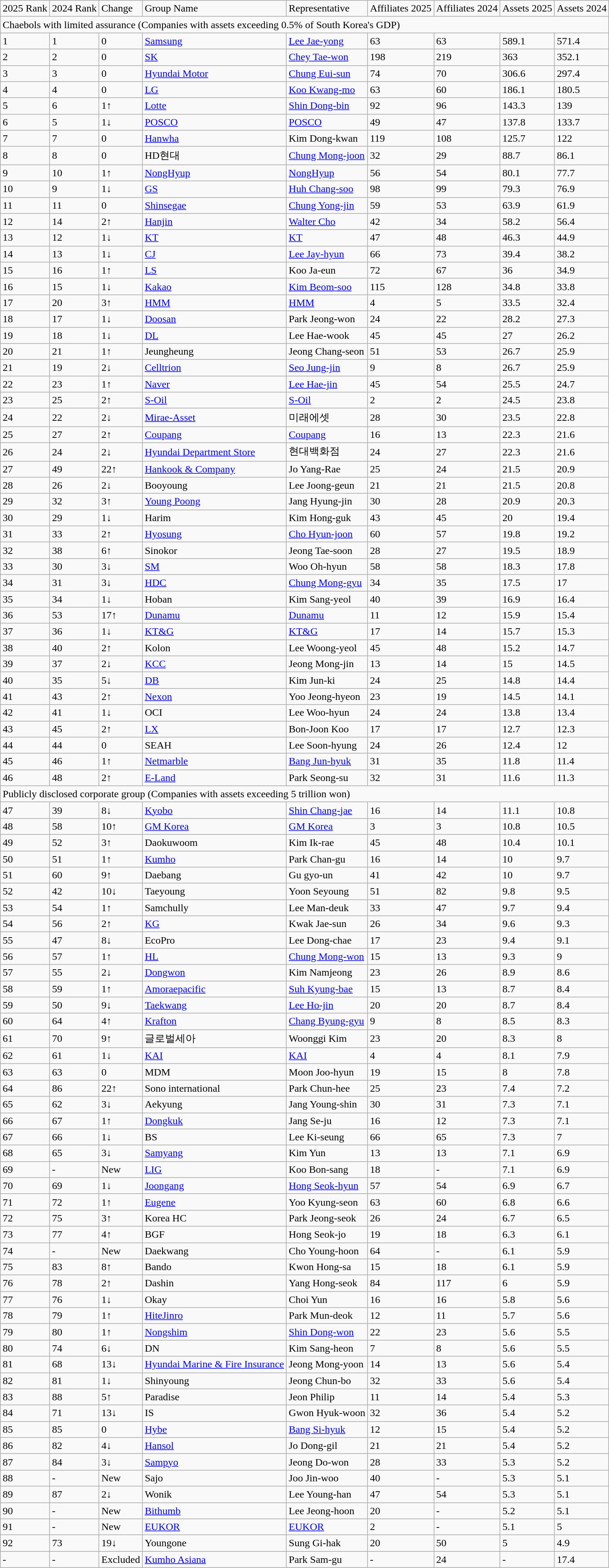<table class="wikitable sortable">
<tr>
<td>2025 Rank</td>
<td>2024 Rank</td>
<td>Change</td>
<td>Group Name</td>
<td>Representative</td>
<td>Affiliates 2025</td>
<td>Affiliates 2024</td>
<td>Assets 2025</td>
<td>Assets 2024</td>
</tr>
<tr>
<td colspan="9">Chaebols with limited assurance (Companies with assets exceeding 0.5% of South Korea's GDP)</td>
</tr>
<tr>
<td>1</td>
<td>1</td>
<td>0</td>
<td><a href='#'>Samsung</a></td>
<td><a href='#'>Lee Jae-yong</a></td>
<td>63</td>
<td>63</td>
<td>589.1</td>
<td>571.4</td>
</tr>
<tr>
<td>2</td>
<td>2</td>
<td>0</td>
<td><a href='#'>SK</a></td>
<td><a href='#'>Chey Tae-won</a></td>
<td>198</td>
<td>219</td>
<td>363</td>
<td>352.1</td>
</tr>
<tr>
<td>3</td>
<td>3</td>
<td>0</td>
<td><a href='#'>Hyundai Motor</a></td>
<td><a href='#'>Chung Eui-sun</a></td>
<td>74</td>
<td>70</td>
<td>306.6</td>
<td>297.4</td>
</tr>
<tr>
<td>4</td>
<td>4</td>
<td>0</td>
<td><a href='#'>LG</a></td>
<td><a href='#'>Koo Kwang-mo</a></td>
<td>63</td>
<td>60</td>
<td>186.1</td>
<td>180.5</td>
</tr>
<tr>
<td>5</td>
<td>6</td>
<td>1↑</td>
<td><a href='#'>Lotte</a></td>
<td><a href='#'>Shin Dong-bin</a></td>
<td>92</td>
<td>96</td>
<td>143.3</td>
<td>139</td>
</tr>
<tr>
<td>6</td>
<td>5</td>
<td>1↓</td>
<td><a href='#'>POSCO</a></td>
<td><a href='#'>POSCO</a></td>
<td>49</td>
<td>47</td>
<td>137.8</td>
<td>133.7</td>
</tr>
<tr>
<td>7</td>
<td>7</td>
<td>0</td>
<td><a href='#'>Hanwha</a></td>
<td>Kim Dong-kwan</td>
<td>119</td>
<td>108</td>
<td>125.7</td>
<td>122</td>
</tr>
<tr>
<td>8</td>
<td>8</td>
<td>0</td>
<td>HD현대</td>
<td><a href='#'>Chung Mong-joon</a></td>
<td>32</td>
<td>29</td>
<td>88.7</td>
<td>86.1</td>
</tr>
<tr>
<td>9</td>
<td>10</td>
<td>1↑</td>
<td><a href='#'>NongHyup</a></td>
<td><a href='#'>NongHyup</a></td>
<td>56</td>
<td>54</td>
<td>80.1</td>
<td>77.7</td>
</tr>
<tr>
<td>10</td>
<td>9</td>
<td>1↓</td>
<td><a href='#'>GS</a></td>
<td><a href='#'>Huh Chang-soo</a></td>
<td>98</td>
<td>99</td>
<td>79.3</td>
<td>76.9</td>
</tr>
<tr>
<td>11</td>
<td>11</td>
<td>0</td>
<td><a href='#'>Shinsegae</a></td>
<td><a href='#'>Chung Yong-jin</a></td>
<td>59</td>
<td>53</td>
<td>63.9</td>
<td>61.9</td>
</tr>
<tr>
<td>12</td>
<td>14</td>
<td>2↑</td>
<td><a href='#'>Hanjin</a></td>
<td><a href='#'>Walter Cho</a></td>
<td>42</td>
<td>34</td>
<td>58.2</td>
<td>56.4</td>
</tr>
<tr>
<td>13</td>
<td>12</td>
<td>1↓</td>
<td><a href='#'>KT</a></td>
<td><a href='#'>KT</a></td>
<td>47</td>
<td>48</td>
<td>46.3</td>
<td>44.9</td>
</tr>
<tr>
<td>14</td>
<td>13</td>
<td>1↓</td>
<td><a href='#'>CJ</a></td>
<td><a href='#'>Lee Jay-hyun</a></td>
<td>66</td>
<td>73</td>
<td>39.4</td>
<td>38.2</td>
</tr>
<tr>
<td>15</td>
<td>16</td>
<td>1↑</td>
<td><a href='#'>LS</a></td>
<td>Koo Ja-eun</td>
<td>72</td>
<td>67</td>
<td>36</td>
<td>34.9</td>
</tr>
<tr>
<td>16</td>
<td>15</td>
<td>1↓</td>
<td><a href='#'>Kakao</a></td>
<td><a href='#'>Kim Beom-soo</a></td>
<td>115</td>
<td>128</td>
<td>34.8</td>
<td>33.8</td>
</tr>
<tr>
<td>17</td>
<td>20</td>
<td>3↑</td>
<td><a href='#'>HMM</a></td>
<td><a href='#'>HMM</a></td>
<td>4</td>
<td>5</td>
<td>33.5</td>
<td>32.4</td>
</tr>
<tr>
<td>18</td>
<td>17</td>
<td>1↓</td>
<td><a href='#'>Doosan</a></td>
<td>Park Jeong-won</td>
<td>24</td>
<td>22</td>
<td>28.2</td>
<td>27.3</td>
</tr>
<tr>
<td>19</td>
<td>18</td>
<td>1↓</td>
<td><a href='#'>DL</a></td>
<td>Lee Hae-wook</td>
<td>45</td>
<td>45</td>
<td>27</td>
<td>26.2</td>
</tr>
<tr>
<td>20</td>
<td>21</td>
<td>1↑</td>
<td>Jeungheung</td>
<td>Jeong Chang-seon</td>
<td>51</td>
<td>53</td>
<td>26.7</td>
<td>25.9</td>
</tr>
<tr>
<td>21</td>
<td>19</td>
<td>2↓</td>
<td><a href='#'>Celltrion</a></td>
<td><a href='#'>Seo Jung-jin</a></td>
<td>9</td>
<td>8</td>
<td>26.7</td>
<td>25.9</td>
</tr>
<tr>
<td>22</td>
<td>23</td>
<td>1↑</td>
<td><a href='#'>Naver</a></td>
<td><a href='#'>Lee Hae-jin</a></td>
<td>45</td>
<td>54</td>
<td>25.5</td>
<td>24.7</td>
</tr>
<tr>
<td>23</td>
<td>25</td>
<td>2↑</td>
<td><a href='#'>S-Oil</a></td>
<td><a href='#'>S-Oil</a></td>
<td>2</td>
<td>2</td>
<td>24.5</td>
<td>23.8</td>
</tr>
<tr>
<td>24</td>
<td>22</td>
<td>2↓</td>
<td><a href='#'>Mirae-Asset</a></td>
<td>미래에셋</td>
<td>28</td>
<td>30</td>
<td>23.5</td>
<td>22.8</td>
</tr>
<tr>
<td>25</td>
<td>27</td>
<td>2↑</td>
<td><a href='#'>Coupang</a></td>
<td><a href='#'>Coupang</a></td>
<td>16</td>
<td>13</td>
<td>22.3</td>
<td>21.6</td>
</tr>
<tr>
<td>26</td>
<td>24</td>
<td>2↓</td>
<td><a href='#'>Hyundai Department Store</a></td>
<td>현대백화점</td>
<td>24</td>
<td>27</td>
<td>22.3</td>
<td>21.6</td>
</tr>
<tr>
<td>27</td>
<td>49</td>
<td>22↑</td>
<td><a href='#'>Hankook & Company</a></td>
<td>Jo Yang-Rae</td>
<td>25</td>
<td>24</td>
<td>21.5</td>
<td>20.9</td>
</tr>
<tr>
<td>28</td>
<td>26</td>
<td>2↓</td>
<td>Booyoung</td>
<td>Lee Joong-geun</td>
<td>21</td>
<td>21</td>
<td>21.5</td>
<td>20.8</td>
</tr>
<tr>
<td>29</td>
<td>32</td>
<td>3↑</td>
<td><a href='#'>Young Poong</a></td>
<td>Jang Hyung-jin</td>
<td>30</td>
<td>28</td>
<td>20.9</td>
<td>20.3</td>
</tr>
<tr>
<td>30</td>
<td>29</td>
<td>1↓</td>
<td>Harim</td>
<td>Kim Hong-guk</td>
<td>43</td>
<td>45</td>
<td>20</td>
<td>19.4</td>
</tr>
<tr>
<td>31</td>
<td>33</td>
<td>2↑</td>
<td><a href='#'>Hyosung</a></td>
<td><a href='#'>Cho Hyun-joon</a></td>
<td>60</td>
<td>57</td>
<td>19.8</td>
<td>19.2</td>
</tr>
<tr>
<td>32</td>
<td>38</td>
<td>6↑</td>
<td>Sinokor</td>
<td>Jeong Tae-soon</td>
<td>28</td>
<td>27</td>
<td>19.5</td>
<td>18.9</td>
</tr>
<tr>
<td>33</td>
<td>30</td>
<td>3↓</td>
<td><a href='#'>SM</a></td>
<td>Woo Oh-hyun</td>
<td>58</td>
<td>58</td>
<td>18.3</td>
<td>17.8</td>
</tr>
<tr>
<td>34</td>
<td>31</td>
<td>3↓</td>
<td><a href='#'>HDC</a></td>
<td><a href='#'>Chung Mong-gyu</a></td>
<td>34</td>
<td>35</td>
<td>17.5</td>
<td>17</td>
</tr>
<tr>
<td>35</td>
<td>34</td>
<td>1↓</td>
<td>Hoban</td>
<td>Kim Sang-yeol</td>
<td>40</td>
<td>39</td>
<td>16.9</td>
<td>16.4</td>
</tr>
<tr>
<td>36</td>
<td>53</td>
<td>17↑</td>
<td><a href='#'>Dunamu</a></td>
<td><a href='#'>Dunamu</a></td>
<td>11</td>
<td>12</td>
<td>15.9</td>
<td>15.4</td>
</tr>
<tr>
<td>37</td>
<td>36</td>
<td>1↓</td>
<td><a href='#'>KT&G</a></td>
<td><a href='#'>KT&G</a></td>
<td>17</td>
<td>14</td>
<td>15.7</td>
<td>15.3</td>
</tr>
<tr>
<td>38</td>
<td>40</td>
<td>2↑</td>
<td>Kolon</td>
<td>Lee Woong-yeol</td>
<td>45</td>
<td>48</td>
<td>15.2</td>
<td>14.7</td>
</tr>
<tr>
<td>39</td>
<td>37</td>
<td>2↓</td>
<td><a href='#'>KCC</a></td>
<td>Jeong Mong-jin</td>
<td>13</td>
<td>14</td>
<td>15</td>
<td>14.5</td>
</tr>
<tr>
<td>40</td>
<td>35</td>
<td>5↓</td>
<td><a href='#'>DB</a></td>
<td>Kim Jun-ki</td>
<td>24</td>
<td>25</td>
<td>14.8</td>
<td>14.4</td>
</tr>
<tr>
<td>41</td>
<td>43</td>
<td>2↑</td>
<td><a href='#'>Nexon</a></td>
<td>Yoo Jeong-hyeon</td>
<td>23</td>
<td>19</td>
<td>14.5</td>
<td>14.1</td>
</tr>
<tr>
<td>42</td>
<td>41</td>
<td>1↓</td>
<td>OCI</td>
<td>Lee Woo-hyun</td>
<td>24</td>
<td>24</td>
<td>13.8</td>
<td>13.4</td>
</tr>
<tr>
<td>43</td>
<td>45</td>
<td>2↑</td>
<td><a href='#'>LX</a></td>
<td>Bon-Joon Koo</td>
<td>17</td>
<td>17</td>
<td>12.7</td>
<td>12.3</td>
</tr>
<tr>
<td>44</td>
<td>44</td>
<td>0</td>
<td>SEAH</td>
<td>Lee Soon-hyung</td>
<td>24</td>
<td>26</td>
<td>12.4</td>
<td>12</td>
</tr>
<tr>
<td>45</td>
<td>46</td>
<td>1↑</td>
<td><a href='#'>Netmarble</a></td>
<td><a href='#'>Bang Jun-hyuk</a></td>
<td>31</td>
<td>35</td>
<td>11.8</td>
<td>11.4</td>
</tr>
<tr>
<td>46</td>
<td>48</td>
<td>2↑</td>
<td><a href='#'>E-Land</a></td>
<td>Park Seong-su</td>
<td>32</td>
<td>31</td>
<td>11.6</td>
<td>11.3</td>
</tr>
<tr>
<td colspan="9">Publicly disclosed corporate group (Companies with assets exceeding 5 trillion won)</td>
</tr>
<tr>
<td>47</td>
<td>39</td>
<td>8↓</td>
<td><a href='#'>Kyobo</a></td>
<td><a href='#'>Shin Chang-jae</a></td>
<td>16</td>
<td>14</td>
<td>11.1</td>
<td>10.8</td>
</tr>
<tr>
<td>48</td>
<td>58</td>
<td>10↑</td>
<td><a href='#'>GM Korea</a></td>
<td><a href='#'>GM Korea</a></td>
<td>3</td>
<td>3</td>
<td>10.8</td>
<td>10.5</td>
</tr>
<tr>
<td>49</td>
<td>52</td>
<td>3↑</td>
<td>Daokuwoom</td>
<td>Kim Ik-rae</td>
<td>45</td>
<td>48</td>
<td>10.4</td>
<td>10.1</td>
</tr>
<tr>
<td>50</td>
<td>51</td>
<td>1↑</td>
<td><a href='#'>Kumho</a></td>
<td>Park Chan-gu</td>
<td>16</td>
<td>14</td>
<td>10</td>
<td>9.7</td>
</tr>
<tr>
<td>51</td>
<td>60</td>
<td>9↑</td>
<td>Daebang</td>
<td>Gu gyo-un</td>
<td>41</td>
<td>42</td>
<td>10</td>
<td>9.7</td>
</tr>
<tr>
<td>52</td>
<td>42</td>
<td>10↓</td>
<td>Taeyoung</td>
<td>Yoon Seyoung</td>
<td>51</td>
<td>82</td>
<td>9.8</td>
<td>9.5</td>
</tr>
<tr>
<td>53</td>
<td>54</td>
<td>1↑</td>
<td>Samchully</td>
<td>Lee Man-deuk</td>
<td>33</td>
<td>47</td>
<td>9.7</td>
<td>9.4</td>
</tr>
<tr>
<td>54</td>
<td>56</td>
<td>2↑</td>
<td><a href='#'>KG</a></td>
<td>Kwak Jae-sun</td>
<td>26</td>
<td>34</td>
<td>9.6</td>
<td>9.3</td>
</tr>
<tr>
<td>55</td>
<td>47</td>
<td>8↓</td>
<td>EcoPro</td>
<td>Lee Dong-chae</td>
<td>17</td>
<td>23</td>
<td>9.4</td>
<td>9.1</td>
</tr>
<tr>
<td>56</td>
<td>57</td>
<td>1↑</td>
<td><a href='#'>HL</a></td>
<td><a href='#'>Chung Mong-won</a></td>
<td>15</td>
<td>13</td>
<td>9.3</td>
<td>9</td>
</tr>
<tr>
<td>57</td>
<td>55</td>
<td>2↓</td>
<td><a href='#'>Dongwon</a></td>
<td>Kim Namjeong</td>
<td>23</td>
<td>26</td>
<td>8.9</td>
<td>8.6</td>
</tr>
<tr>
<td>58</td>
<td>59</td>
<td>1↑</td>
<td><a href='#'>Amoraepacific</a></td>
<td><a href='#'>Suh Kyung-bae</a></td>
<td>15</td>
<td>13</td>
<td>8.7</td>
<td>8.4</td>
</tr>
<tr>
<td>59</td>
<td>50</td>
<td>9↓</td>
<td><a href='#'>Taekwang</a></td>
<td><a href='#'>Lee Ho-jin</a></td>
<td>20</td>
<td>20</td>
<td>8.7</td>
<td>8.4</td>
</tr>
<tr>
<td>60</td>
<td>64</td>
<td>4↑</td>
<td><a href='#'>Krafton</a></td>
<td><a href='#'>Chang Byung-gyu</a></td>
<td>9</td>
<td>8</td>
<td>8.5</td>
<td>8.3</td>
</tr>
<tr>
<td>61</td>
<td>70</td>
<td>9↑</td>
<td>글로벌세아</td>
<td>Woonggi Kim</td>
<td>23</td>
<td>20</td>
<td>8.3</td>
<td>8</td>
</tr>
<tr>
<td>62</td>
<td>61</td>
<td>1↓</td>
<td><a href='#'>KAI</a></td>
<td><a href='#'>KAI</a></td>
<td>4</td>
<td>4</td>
<td>8.1</td>
<td>7.9</td>
</tr>
<tr>
<td>63</td>
<td>63</td>
<td>0</td>
<td>MDM</td>
<td>Moon Joo-hyun</td>
<td>19</td>
<td>15</td>
<td>8</td>
<td>7.8</td>
</tr>
<tr>
<td>64</td>
<td>86</td>
<td>22↑</td>
<td>Sono international</td>
<td>Park Chun-hee</td>
<td>25</td>
<td>23</td>
<td>7.4</td>
<td>7.2</td>
</tr>
<tr>
<td>65</td>
<td>62</td>
<td>3↓</td>
<td>Aekyung</td>
<td>Jang Young-shin</td>
<td>30</td>
<td>31</td>
<td>7.3</td>
<td>7.1</td>
</tr>
<tr>
<td>66</td>
<td>67</td>
<td>1↑</td>
<td><a href='#'>Dongkuk</a></td>
<td>Jang Se-ju</td>
<td>16</td>
<td>12</td>
<td>7.3</td>
<td>7.1</td>
</tr>
<tr>
<td>67</td>
<td>66</td>
<td>1↓</td>
<td>BS</td>
<td>Lee Ki-seung</td>
<td>66</td>
<td>65</td>
<td>7.3</td>
<td>7</td>
</tr>
<tr>
<td>68</td>
<td>65</td>
<td>3↓</td>
<td><a href='#'>Samyang</a></td>
<td>Kim Yun</td>
<td>13</td>
<td>13</td>
<td>7.1</td>
<td>6.9</td>
</tr>
<tr>
<td>69</td>
<td>-</td>
<td>New</td>
<td><a href='#'>LIG</a></td>
<td>Koo Bon-sang</td>
<td>18</td>
<td>-</td>
<td>7.1</td>
<td>6.9</td>
</tr>
<tr>
<td>70</td>
<td>69</td>
<td>1↓</td>
<td><a href='#'>Joongang</a></td>
<td><a href='#'>Hong Seok-hyun</a></td>
<td>57</td>
<td>54</td>
<td>6.9</td>
<td>6.7</td>
</tr>
<tr>
<td>71</td>
<td>72</td>
<td>1↑</td>
<td><a href='#'>Eugene</a></td>
<td>Yoo Kyung-seon</td>
<td>63</td>
<td>60</td>
<td>6.8</td>
<td>6.6</td>
</tr>
<tr>
<td>72</td>
<td>75</td>
<td>3↑</td>
<td>Korea HC</td>
<td>Park Jeong-seok</td>
<td>26</td>
<td>24</td>
<td>6.7</td>
<td>6.5</td>
</tr>
<tr>
<td>73</td>
<td>77</td>
<td>4↑</td>
<td>BGF</td>
<td>Hong Seok-jo</td>
<td>19</td>
<td>18</td>
<td>6.3</td>
<td>6.1</td>
</tr>
<tr>
<td>74</td>
<td>-</td>
<td>New</td>
<td>Daekwang</td>
<td>Cho Young-hoon</td>
<td>64</td>
<td>-</td>
<td>6.1</td>
<td>5.9</td>
</tr>
<tr>
<td>75</td>
<td>83</td>
<td>8↑</td>
<td>Bando</td>
<td>Kwon Hong-sa</td>
<td>15</td>
<td>18</td>
<td>6.1</td>
<td>5.9</td>
</tr>
<tr>
<td>76</td>
<td>78</td>
<td>2↑</td>
<td>Dashin</td>
<td>Yang Hong-seok</td>
<td>84</td>
<td>117</td>
<td>6</td>
<td>5.9</td>
</tr>
<tr>
<td>77</td>
<td>76</td>
<td>1↓</td>
<td>Okay</td>
<td>Choi Yun</td>
<td>16</td>
<td>16</td>
<td>5.8</td>
<td>5.6</td>
</tr>
<tr>
<td>78</td>
<td>79</td>
<td>1↑</td>
<td><a href='#'>HiteJinro</a></td>
<td>Park Mun-deok</td>
<td>12</td>
<td>11</td>
<td>5.7</td>
<td>5.6</td>
</tr>
<tr>
<td>79</td>
<td>80</td>
<td>1↑</td>
<td><a href='#'>Nongshim</a></td>
<td><a href='#'>Shin Dong-won</a></td>
<td>22</td>
<td>23</td>
<td>5.6</td>
<td>5.5</td>
</tr>
<tr>
<td>80</td>
<td>74</td>
<td>6↓</td>
<td>DN</td>
<td>Kim Sang-heon</td>
<td>7</td>
<td>8</td>
<td>5.6</td>
<td>5.5</td>
</tr>
<tr>
<td>81</td>
<td>68</td>
<td>13↓</td>
<td><a href='#'>Hyundai Marine & Fire Insurance</a></td>
<td>Jeong Mong-yoon</td>
<td>14</td>
<td>13</td>
<td>5.6</td>
<td>5.4</td>
</tr>
<tr>
<td>82</td>
<td>81</td>
<td>1↓</td>
<td>Shinyoung</td>
<td>Jeong Chun-bo</td>
<td>32</td>
<td>33</td>
<td>5.6</td>
<td>5.4</td>
</tr>
<tr>
<td>83</td>
<td>88</td>
<td>5↑</td>
<td>Paradise</td>
<td>Jeon Philip</td>
<td>11</td>
<td>14</td>
<td>5.4</td>
<td>5.3</td>
</tr>
<tr>
<td>84</td>
<td>71</td>
<td>13↓</td>
<td>IS</td>
<td>Gwon Hyuk-woon</td>
<td>32</td>
<td>36</td>
<td>5.4</td>
<td>5.2</td>
</tr>
<tr>
<td>85</td>
<td>85</td>
<td>0</td>
<td><a href='#'>Hybe</a></td>
<td><a href='#'>Bang Si-hyuk</a></td>
<td>12</td>
<td>15</td>
<td>5.4</td>
<td>5.2</td>
</tr>
<tr>
<td>86</td>
<td>82</td>
<td>4↓</td>
<td><a href='#'>Hansol</a></td>
<td>Jo Dong-gil</td>
<td>21</td>
<td>21</td>
<td>5.4</td>
<td>5.2</td>
</tr>
<tr>
<td>87</td>
<td>84</td>
<td>3↓</td>
<td><a href='#'>Sampyo</a></td>
<td>Jeong Do-won</td>
<td>28</td>
<td>33</td>
<td>5.3</td>
<td>5.2</td>
</tr>
<tr>
<td>88</td>
<td>-</td>
<td>New</td>
<td>Sajo</td>
<td>Joo Jin-woo</td>
<td>40</td>
<td>-</td>
<td>5.3</td>
<td>5.1</td>
</tr>
<tr>
<td>89</td>
<td>87</td>
<td>2↓</td>
<td>Wonik</td>
<td>Lee Young-han</td>
<td>47</td>
<td>54</td>
<td>5.3</td>
<td>5.1</td>
</tr>
<tr>
<td>90</td>
<td>-</td>
<td>New</td>
<td><a href='#'>Bithumb</a></td>
<td>Lee Jeong-hoon</td>
<td>20</td>
<td>-</td>
<td>5.2</td>
<td>5.1</td>
</tr>
<tr>
<td>91</td>
<td>-</td>
<td>New</td>
<td><a href='#'>EUKOR</a></td>
<td><a href='#'>EUKOR</a></td>
<td>2</td>
<td>-</td>
<td>5.1</td>
<td>5</td>
</tr>
<tr>
<td>92</td>
<td>73</td>
<td>19↓</td>
<td>Youngone</td>
<td>Sung Gi-hak</td>
<td>20</td>
<td>50</td>
<td>5</td>
<td>4.9</td>
</tr>
<tr>
<td>-</td>
<td>-</td>
<td>Excluded</td>
<td><a href='#'>Kumho Asiana</a></td>
<td>Park Sam-gu</td>
<td>-</td>
<td>24</td>
<td>-</td>
<td>17.4</td>
</tr>
</table>
